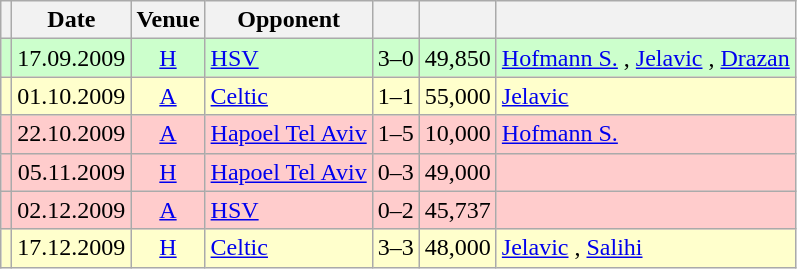<table class="wikitable" Style="text-align: center">
<tr>
<th></th>
<th>Date</th>
<th>Venue</th>
<th>Opponent</th>
<th></th>
<th></th>
<th></th>
</tr>
<tr style="background:#cfc">
<td></td>
<td>17.09.2009</td>
<td><a href='#'>H</a></td>
<td align="left"><a href='#'>HSV</a> </td>
<td>3–0</td>
<td align="right">49,850</td>
<td align="left"><a href='#'>Hofmann S.</a> , <a href='#'>Jelavic</a> , <a href='#'>Drazan</a> </td>
</tr>
<tr style="background:#ffc">
<td></td>
<td>01.10.2009</td>
<td><a href='#'>A</a></td>
<td align="left"><a href='#'>Celtic</a> </td>
<td>1–1</td>
<td align="right">55,000</td>
<td align="left"><a href='#'>Jelavic</a> </td>
</tr>
<tr style="background:#fcc">
<td></td>
<td>22.10.2009</td>
<td><a href='#'>A</a></td>
<td align="left"><a href='#'>Hapoel Tel Aviv</a> </td>
<td>1–5</td>
<td align="right">10,000</td>
<td align="left"><a href='#'>Hofmann S.</a> </td>
</tr>
<tr style="background:#fcc">
<td></td>
<td>05.11.2009</td>
<td><a href='#'>H</a></td>
<td align="left"><a href='#'>Hapoel Tel Aviv</a> </td>
<td>0–3</td>
<td align="right">49,000</td>
<td align="left"></td>
</tr>
<tr style="background:#fcc">
<td></td>
<td>02.12.2009</td>
<td><a href='#'>A</a></td>
<td align="left"><a href='#'>HSV</a> </td>
<td>0–2</td>
<td align="right">45,737</td>
<td align="left"></td>
</tr>
<tr style="background:#ffc">
<td></td>
<td>17.12.2009</td>
<td><a href='#'>H</a></td>
<td align="left"><a href='#'>Celtic</a> </td>
<td>3–3</td>
<td align="right">48,000</td>
<td align="left"><a href='#'>Jelavic</a>  , <a href='#'>Salihi</a> </td>
</tr>
</table>
